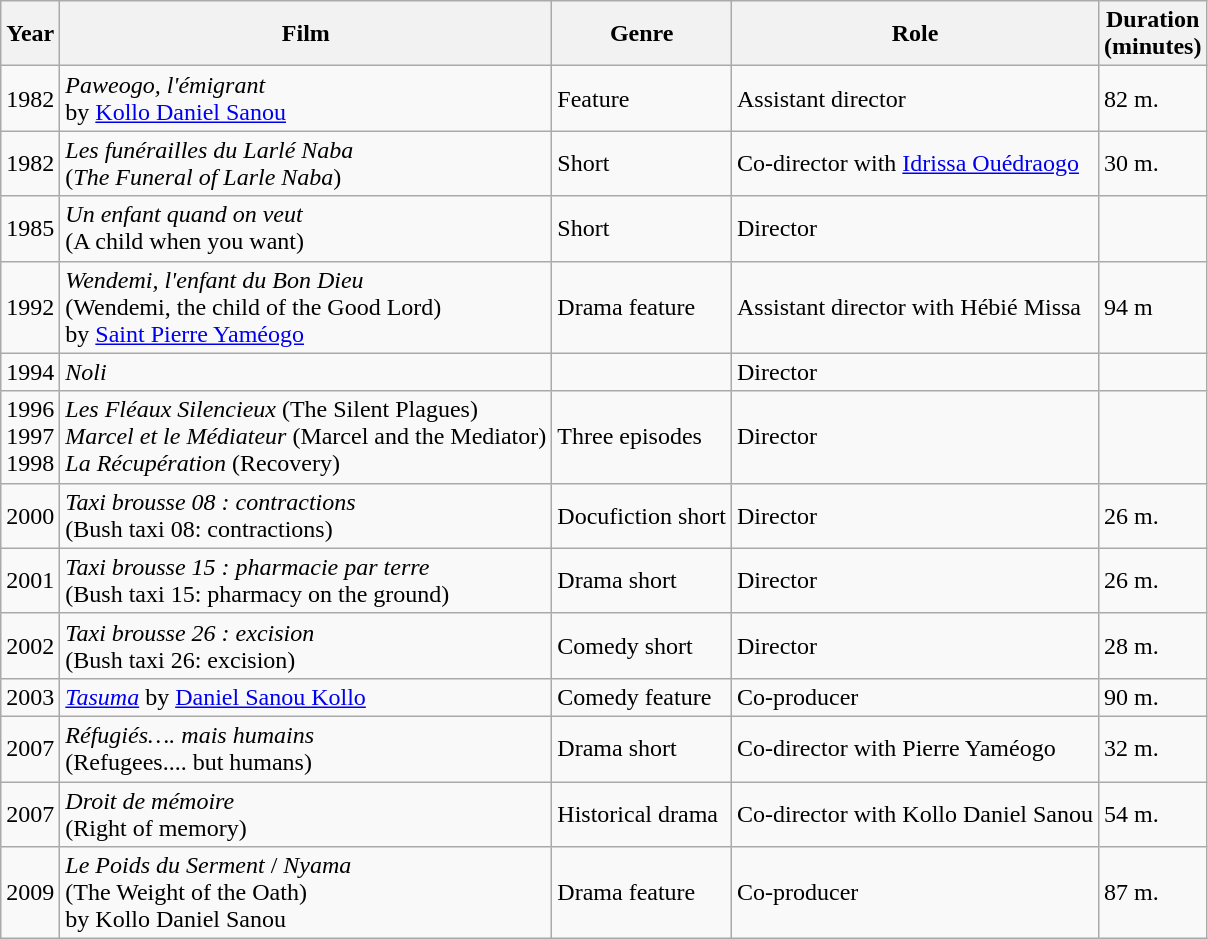<table class="wikitable">
<tr>
<th>Year</th>
<th>Film</th>
<th>Genre</th>
<th>Role</th>
<th>Duration<br>(minutes)</th>
</tr>
<tr>
<td>1982</td>
<td><em>Paweogo, l'émigrant</em><br>by <a href='#'>Kollo Daniel Sanou</a></td>
<td>Feature</td>
<td>Assistant director</td>
<td>82 m.</td>
</tr>
<tr>
<td>1982</td>
<td><em>Les funérailles du Larlé Naba</em><br>(<em>The Funeral of Larle Naba</em>)</td>
<td>Short</td>
<td>Co-director with <a href='#'>Idrissa Ouédraogo</a></td>
<td>30 m.</td>
</tr>
<tr>
<td>1985</td>
<td><em>Un enfant quand on veut</em><br>(A child when you want)</td>
<td>Short</td>
<td>Director</td>
<td></td>
</tr>
<tr>
<td>1992</td>
<td><em>Wendemi, l'enfant du Bon Dieu</em><br>(Wendemi, the child of the Good Lord)<br>by <a href='#'>Saint Pierre Yaméogo</a></td>
<td>Drama feature</td>
<td>Assistant director with Hébié Missa</td>
<td>94 m</td>
</tr>
<tr>
<td>1994</td>
<td><em>Noli</em></td>
<td></td>
<td>Director</td>
<td></td>
</tr>
<tr>
<td>1996<br>1997<br>1998</td>
<td><em>Les Fléaux Silencieux</em> (The Silent Plagues)<br><em>Marcel et le Médiateur</em> (Marcel and the Mediator)<br><em>La Récupération</em> (Recovery)</td>
<td>Three episodes</td>
<td>Director</td>
<td></td>
</tr>
<tr>
<td>2000</td>
<td><em>Taxi brousse 08 : contractions</em><br>(Bush taxi 08: contractions)</td>
<td>Docufiction short</td>
<td>Director</td>
<td>26 m.</td>
</tr>
<tr>
<td>2001</td>
<td><em>Taxi brousse 15 : pharmacie par terre</em><br>(Bush taxi 15: pharmacy on the ground)</td>
<td>Drama short</td>
<td>Director</td>
<td>26 m.</td>
</tr>
<tr>
<td>2002</td>
<td><em>Taxi brousse 26 : excision</em><br>(Bush taxi 26: excision)</td>
<td>Comedy short</td>
<td>Director</td>
<td>28 m.</td>
</tr>
<tr>
<td>2003</td>
<td><em><a href='#'>Tasuma</a></em> by <a href='#'>Daniel Sanou Kollo</a></td>
<td>Comedy feature</td>
<td>Co-producer</td>
<td>90 m.</td>
</tr>
<tr>
<td>2007</td>
<td><em>Réfugiés…. mais humains</em><br>(Refugees.... but humans)</td>
<td>Drama short</td>
<td>Co-director with Pierre Yaméogo</td>
<td>32 m.</td>
</tr>
<tr>
<td>2007</td>
<td><em>Droit de mémoire</em><br>(Right of memory)</td>
<td>Historical drama</td>
<td>Co-director with Kollo Daniel Sanou</td>
<td>54 m.</td>
</tr>
<tr>
<td>2009</td>
<td><em>Le Poids du Serment</em> / <em>Nyama</em><br>(The Weight of the Oath)<br>by Kollo Daniel Sanou</td>
<td>Drama feature</td>
<td>Co-producer</td>
<td>87 m.</td>
</tr>
</table>
